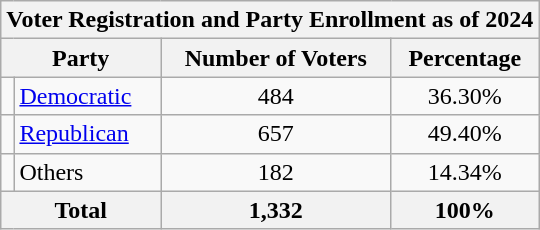<table class=wikitable>
<tr>
<th colspan = 6>Voter Registration and Party Enrollment as of 2024</th>
</tr>
<tr>
<th colspan = 2>Party</th>
<th>Number of Voters</th>
<th>Percentage</th>
</tr>
<tr>
<td></td>
<td><a href='#'>Democratic</a></td>
<td align = center>484</td>
<td align = center>36.30%</td>
</tr>
<tr>
<td></td>
<td><a href='#'>Republican</a></td>
<td align = center>657</td>
<td align = center>49.40%</td>
</tr>
<tr>
<td></td>
<td>Others</td>
<td align = center>182</td>
<td align = center>14.34%</td>
</tr>
<tr>
<th colspan = 2>Total</th>
<th align = center>1,332</th>
<th align = center>100%</th>
</tr>
</table>
